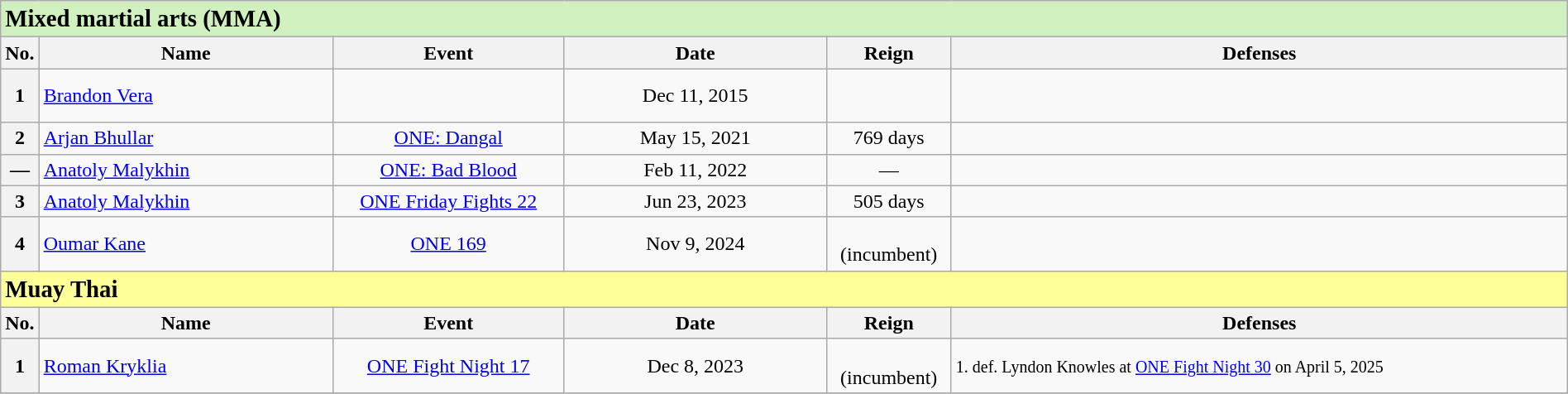<table class="wikitable" width=100%>
<tr>
<td align=left colspan="6" bgcolor="#D0F0C0"><big><strong>Mixed martial arts (MMA)</strong></big></td>
</tr>
<tr>
<th width=1%>No.</th>
<th width=19%>Name</th>
<th width=15%>Event</th>
<th width=17%>Date</th>
<th width=8%>Reign</th>
<th width=40%>Defenses</th>
</tr>
<tr>
<th>1</th>
<td> <a href='#'>Brandon Vera</a><br></td>
<td align=center><br></td>
<td align=center>Dec 11, 2015</td>
<td align=center></td>
<td><br><br></td>
</tr>
<tr>
<th>2</th>
<td> <a href='#'>Arjan Bhullar</a></td>
<td align=center><a href='#'>ONE: Dangal</a><br></td>
<td align=center>May 15, 2021</td>
<td align=center>769 days</td>
<td></td>
</tr>
<tr>
<th>—</th>
<td> <a href='#'>Anatoly Malykhin</a> <br> </td>
<td align=center><a href='#'>ONE: Bad Blood</a><br></td>
<td align=center>Feb 11, 2022</td>
<td align=center>—</td>
<td></td>
</tr>
<tr>
<th>3</th>
<td> <a href='#'>Anatoly Malykhin</a></td>
<td align=center><a href='#'>ONE Friday Fights 22</a><br></td>
<td align=center>Jun 23, 2023</td>
<td align=center>505 days</td>
<td></td>
</tr>
<tr>
<th>4</th>
<td> <a href='#'>Oumar Kane</a></td>
<td align=center><a href='#'>ONE 169</a><br></td>
<td align=center>Nov 9, 2024</td>
<td align=center><br>(incumbent)</td>
<td></td>
</tr>
<tr>
<td align=left colspan="6" bgcolor="#FFFF99"><big><strong>Muay Thai</strong></big></td>
</tr>
<tr>
<th width=1%>No.</th>
<th width=19%>Name</th>
<th width=15%>Event</th>
<th width=17%>Date</th>
<th width=8%>Reign</th>
<th width=40%>Defenses</th>
</tr>
<tr>
<th>1</th>
<td> <a href='#'>Roman Kryklia</a><br></td>
<td align=center><a href='#'>ONE Fight Night 17</a><br></td>
<td align=center>Dec 8, 2023</td>
<td align=center><br>(incumbent)<br></td>
<td><small>1. def. Lyndon Knowles at <a href='#'>ONE Fight Night 30</a> on April 5, 2025</small></td>
</tr>
<tr>
</tr>
</table>
